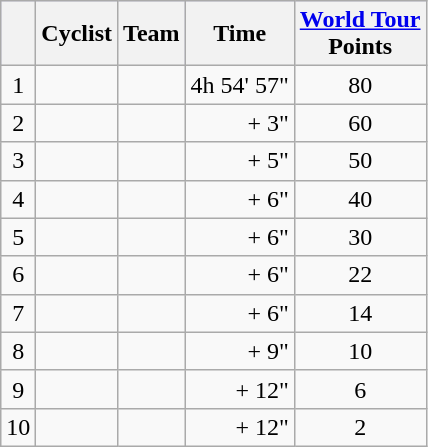<table class="wikitable">
<tr style="background:#ccccff;">
<th></th>
<th>Cyclist</th>
<th>Team</th>
<th>Time</th>
<th><a href='#'>World Tour</a> <br>Points</th>
</tr>
<tr>
<td align=center>1</td>
<td></td>
<td></td>
<td align=right>4h 54' 57"</td>
<td align=center>80</td>
</tr>
<tr>
<td align=center>2</td>
<td></td>
<td></td>
<td align=right>+ 3"</td>
<td align=center>60</td>
</tr>
<tr>
<td align=center>3</td>
<td></td>
<td></td>
<td align=right>+ 5"</td>
<td align=center>50</td>
</tr>
<tr>
<td align=center>4</td>
<td></td>
<td></td>
<td align=right>+ 6"</td>
<td align=center>40</td>
</tr>
<tr>
<td align=center>5</td>
<td></td>
<td></td>
<td align=right>+ 6"</td>
<td align=center>30</td>
</tr>
<tr>
<td align=center>6</td>
<td></td>
<td></td>
<td align=right>+ 6"</td>
<td align=center>22</td>
</tr>
<tr>
<td align=center>7</td>
<td></td>
<td></td>
<td align=right>+ 6"</td>
<td align=center>14</td>
</tr>
<tr>
<td align=center>8</td>
<td></td>
<td></td>
<td align=right>+ 9"</td>
<td align=center>10</td>
</tr>
<tr>
<td align=center>9</td>
<td></td>
<td></td>
<td align=right>+ 12"</td>
<td align=center>6</td>
</tr>
<tr>
<td align=center>10</td>
<td></td>
<td></td>
<td align=right>+ 12"</td>
<td align=center>2</td>
</tr>
</table>
